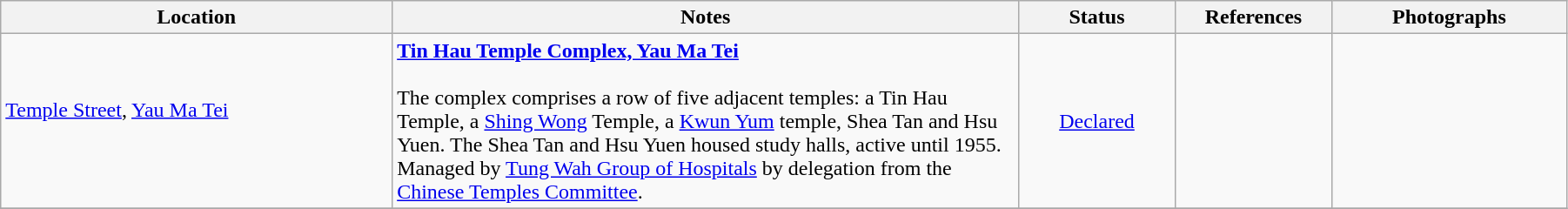<table class="wikitable sortable" style="width:95%">
<tr>
<th width="25%">Location</th>
<th width="40%">Notes</th>
<th width="10%">Status</th>
<th width="10%">References</th>
<th width="15%">Photographs</th>
</tr>
<tr>
<td><a href='#'>Temple Street</a>, <a href='#'>Yau Ma Tei</a><br><br></td>
<td><strong><a href='#'>Tin Hau Temple Complex, Yau Ma Tei</a></strong><br><br>The complex comprises a row of five adjacent temples: a Tin Hau Temple, a <a href='#'>Shing Wong</a> Temple, a <a href='#'>Kwun Yum</a> temple, Shea Tan and Hsu Yuen. The Shea Tan and Hsu Yuen housed study halls, active until 1955.<br>Managed by <a href='#'>Tung Wah Group of Hospitals</a> by delegation from the <a href='#'>Chinese Temples Committee</a>.</td>
<td style="text-align:center"><a href='#'>Declared</a></td>
<td>     </td>
<td></td>
</tr>
<tr>
</tr>
</table>
